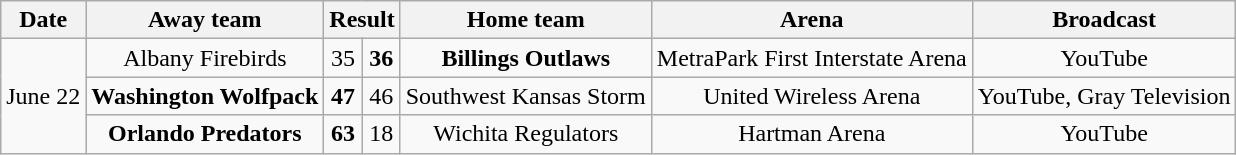<table class="wikitable" style="text-align:center;">
<tr>
<th>Date</th>
<th>Away team</th>
<th colspan="2">Result</th>
<th>Home team</th>
<th>Arena</th>
<th>Broadcast</th>
</tr>
<tr>
<td rowspan=3>June 22</td>
<td>Albany Firebirds</td>
<td>35</td>
<td><strong>36</strong></td>
<td><strong>Billings Outlaws</strong></td>
<td>MetraPark First Interstate Arena</td>
<td>YouTube</td>
</tr>
<tr>
<td><strong>Washington Wolfpack</strong></td>
<td><strong>47</strong></td>
<td>46</td>
<td>Southwest Kansas Storm</td>
<td>United Wireless Arena</td>
<td>YouTube, Gray Television </td>
</tr>
<tr>
<td><strong>Orlando Predators</strong></td>
<td><strong>63</strong></td>
<td>18</td>
<td>Wichita Regulators</td>
<td>Hartman Arena</td>
<td>YouTube</td>
</tr>
</table>
